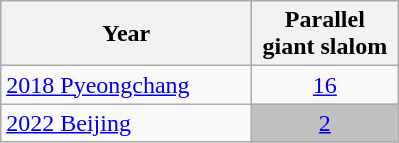<table class=wikitable style="text-align:center">
<tr>
<th style="width:160px;">Year</th>
<th style="width:90px;">Parallel<br>giant slalom</th>
</tr>
<tr>
<td align=left> <a href='#'>2018 Pyeongchang</a></td>
<td><a href='#'>16</a></td>
</tr>
<tr>
<td align=left> <a href='#'>2022 Beijing</a></td>
<td bgcolor="silver"><a href='#'>2</a></td>
</tr>
</table>
